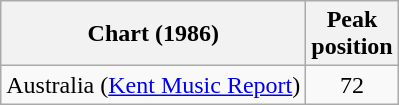<table class="wikitable">
<tr>
<th>Chart (1986)</th>
<th>Peak<br> position</th>
</tr>
<tr>
<td>Australia (<a href='#'>Kent Music Report</a>)</td>
<td align="center">72</td>
</tr>
</table>
